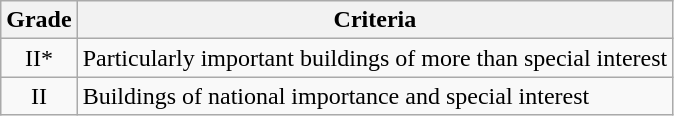<table class="wikitable">
<tr>
<th>Grade</th>
<th>Criteria</th>
</tr>
<tr>
<td align="center" >II*</td>
<td>Particularly important buildings of more than special interest</td>
</tr>
<tr>
<td align="center" >II</td>
<td>Buildings of national importance and special interest</td>
</tr>
</table>
